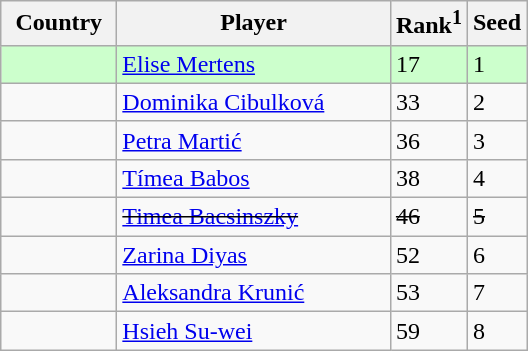<table class="sortable wikitable">
<tr>
<th width="70">Country</th>
<th width="175">Player</th>
<th>Rank<sup>1</sup></th>
<th>Seed</th>
</tr>
<tr style="background:#cfc;">
<td></td>
<td><a href='#'>Elise Mertens</a></td>
<td>17</td>
<td>1</td>
</tr>
<tr>
<td></td>
<td><a href='#'>Dominika Cibulková</a></td>
<td>33</td>
<td>2</td>
</tr>
<tr>
<td></td>
<td><a href='#'>Petra Martić</a></td>
<td>36</td>
<td>3</td>
</tr>
<tr>
<td></td>
<td><a href='#'>Tímea Babos</a></td>
<td>38</td>
<td>4</td>
</tr>
<tr>
<td><s></s></td>
<td><s><a href='#'>Timea Bacsinszky</a></s></td>
<td><s>46</s></td>
<td><s>5</s></td>
</tr>
<tr>
<td></td>
<td><a href='#'>Zarina Diyas</a></td>
<td>52</td>
<td>6</td>
</tr>
<tr>
<td></td>
<td><a href='#'>Aleksandra Krunić</a></td>
<td>53</td>
<td>7</td>
</tr>
<tr>
<td></td>
<td><a href='#'>Hsieh Su-wei</a></td>
<td>59</td>
<td>8</td>
</tr>
</table>
